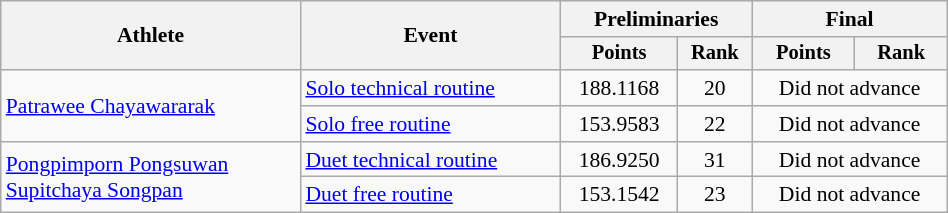<table class="wikitable" style="text-align:center; font-size:90%; width:50%;">
<tr>
<th rowspan="2">Athlete</th>
<th rowspan="2">Event</th>
<th colspan="2">Preliminaries</th>
<th colspan="2">Final</th>
</tr>
<tr style="font-size:95%">
<th>Points</th>
<th>Rank</th>
<th>Points</th>
<th>Rank</th>
</tr>
<tr>
<td align=left rowspan=2><a href='#'>Patrawee Chayawararak</a></td>
<td align=left><a href='#'>Solo technical routine</a></td>
<td>188.1168</td>
<td>20</td>
<td colspan=2>Did not advance</td>
</tr>
<tr>
<td align=left><a href='#'>Solo free routine</a></td>
<td>153.9583</td>
<td>22</td>
<td colspan=2>Did not advance</td>
</tr>
<tr>
<td align=left rowspan=2><a href='#'>Pongpimporn Pongsuwan</a><br><a href='#'>Supitchaya Songpan</a></td>
<td align=left><a href='#'>Duet technical routine</a></td>
<td>186.9250</td>
<td>31</td>
<td colspan=2>Did not advance</td>
</tr>
<tr>
<td align=left><a href='#'>Duet free routine</a></td>
<td>153.1542</td>
<td>23</td>
<td colspan=2>Did not advance</td>
</tr>
</table>
